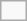<table class="infobox">
<tr>
<td></td>
<td></td>
</tr>
</table>
